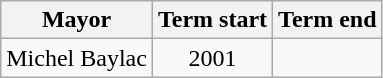<table class="wikitable">
<tr>
<th>Mayor</th>
<th>Term start</th>
<th>Term end</th>
</tr>
<tr>
<td>Michel Baylac</td>
<td align=center>2001</td>
<td></td>
</tr>
</table>
